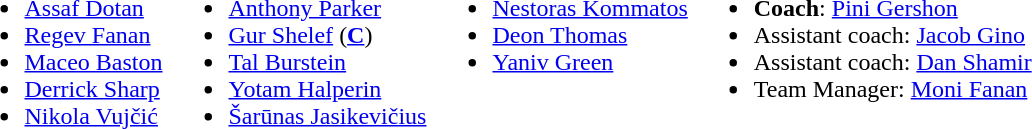<table>
<tr valign="top">
<td><br><ul><li> <a href='#'>Assaf Dotan</a></li><li> <a href='#'>Regev Fanan</a></li><li> <a href='#'>Maceo Baston</a></li><li>  <a href='#'>Derrick Sharp</a></li><li> <a href='#'>Nikola Vujčić</a></li></ul></td>
<td><br><ul><li> <a href='#'>Anthony Parker</a></li><li> <a href='#'>Gur Shelef</a> (<strong><a href='#'>C</a></strong>)</li><li> <a href='#'>Tal Burstein</a></li><li> <a href='#'>Yotam Halperin</a></li><li> <a href='#'>Šarūnas Jasikevičius</a></li></ul></td>
<td><br><ul><li> <a href='#'>Nestoras Kommatos</a></li><li>  <a href='#'>Deon Thomas</a></li><li>  <a href='#'>Yaniv Green</a></li></ul></td>
<td><br><ul><li><strong>Coach</strong>:  <a href='#'>Pini Gershon</a></li><li>Assistant coach:  <a href='#'>Jacob Gino</a></li><li>Assistant coach:  <a href='#'>Dan Shamir</a></li><li>Team Manager:  <a href='#'>Moni Fanan</a></li></ul></td>
</tr>
</table>
